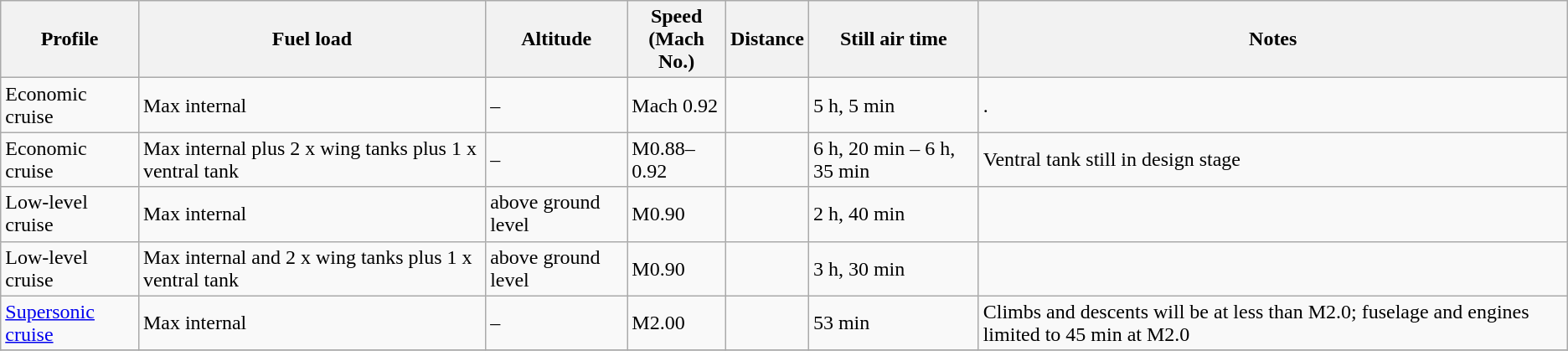<table class="wikitable">
<tr>
<th>Profile</th>
<th>Fuel load</th>
<th>Altitude</th>
<th>Speed <br>(Mach No.)</th>
<th>Distance</th>
<th>Still air time</th>
<th>Notes</th>
</tr>
<tr>
<td>Economic cruise</td>
<td>Max internal</td>
<td> – </td>
<td>Mach 0.92</td>
<td></td>
<td>5 h, 5 min</td>
<td>.</td>
</tr>
<tr>
<td>Economic cruise</td>
<td>Max internal plus 2 x  wing tanks plus 1 x  ventral tank</td>
<td> – </td>
<td>M0.88–0.92</td>
<td></td>
<td>6 h, 20 min – 6 h, 35 min</td>
<td>Ventral tank still in design stage</td>
</tr>
<tr>
<td>Low-level cruise</td>
<td>Max internal</td>
<td> above ground level</td>
<td>M0.90</td>
<td></td>
<td>2 h, 40 min</td>
<td></td>
</tr>
<tr>
<td>Low-level cruise</td>
<td>Max internal and 2 x  wing tanks plus 1 x  ventral tank</td>
<td> above ground level</td>
<td>M0.90</td>
<td></td>
<td>3 h, 30 min</td>
<td></td>
</tr>
<tr>
<td><a href='#'>Supersonic cruise</a></td>
<td>Max internal</td>
<td> – </td>
<td>M2.00</td>
<td></td>
<td>53 min</td>
<td>Climbs and descents will be at less than M2.0; fuselage and engines limited to 45 min at M2.0</td>
</tr>
<tr>
</tr>
</table>
